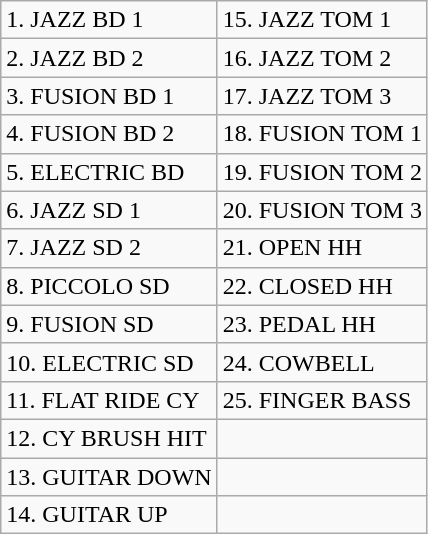<table class="wikitable">
<tr>
<td>1. JAZZ BD 1</td>
<td>15. JAZZ TOM 1</td>
</tr>
<tr>
<td>2. JAZZ BD 2</td>
<td>16. JAZZ TOM 2</td>
</tr>
<tr>
<td>3. FUSION BD 1</td>
<td>17. JAZZ TOM 3</td>
</tr>
<tr>
<td>4. FUSION BD 2</td>
<td>18. FUSION TOM 1</td>
</tr>
<tr>
<td>5. ELECTRIC BD</td>
<td>19. FUSION TOM 2</td>
</tr>
<tr>
<td>6. JAZZ SD 1</td>
<td>20. FUSION TOM 3</td>
</tr>
<tr>
<td>7. JAZZ SD 2</td>
<td>21. OPEN HH</td>
</tr>
<tr>
<td>8. PICCOLO SD</td>
<td>22. CLOSED HH</td>
</tr>
<tr>
<td>9. FUSION SD</td>
<td>23. PEDAL HH</td>
</tr>
<tr>
<td>10. ELECTRIC SD</td>
<td>24. COWBELL</td>
</tr>
<tr>
<td>11. FLAT RIDE CY</td>
<td>25. FINGER BASS</td>
</tr>
<tr>
<td>12. CY BRUSH HIT</td>
<td></td>
</tr>
<tr>
<td>13. GUITAR DOWN</td>
<td></td>
</tr>
<tr>
<td>14. GUITAR UP</td>
<td></td>
</tr>
</table>
